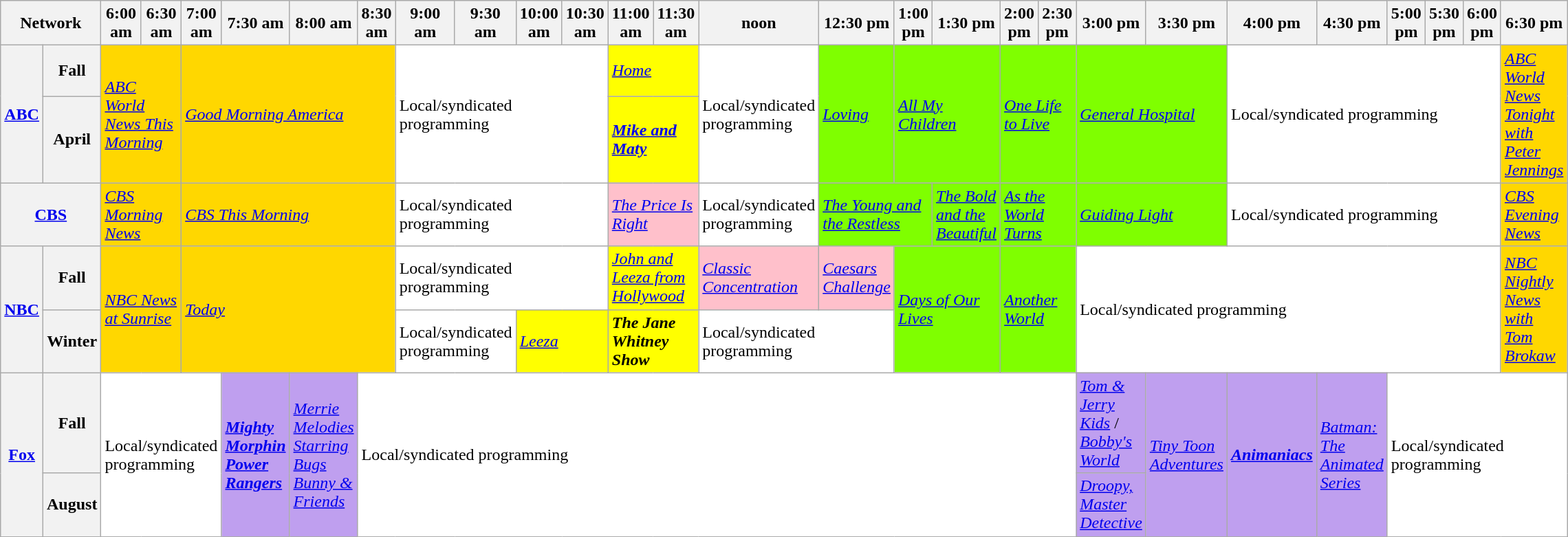<table class=wikitable>
<tr>
<th bgcolor="#C0C0C0" colspan="2">Network</th>
<th width="13%" bgcolor="#C0C0C0">6:00 am</th>
<th width="14%" bgcolor="#C0C0C0">6:30 am</th>
<th width="13%" bgcolor="#C0C0C0">7:00 am</th>
<th width="14%" bgcolor="#C0C0C0">7:30 am</th>
<th width="13%" bgcolor="#C0C0C0">8:00 am</th>
<th width="14%" bgcolor="#C0C0C0">8:30 am</th>
<th width="13%" bgcolor="#C0C0C0">9:00 am</th>
<th width="14%" bgcolor="#C0C0C0">9:30 am</th>
<th width="13%" bgcolor="#C0C0C0">10:00 am</th>
<th width="14%" bgcolor="#C0C0C0">10:30 am</th>
<th width="13%" bgcolor="#C0C0C0">11:00 am</th>
<th width="14%" bgcolor="#C0C0C0">11:30 am</th>
<th width="13%" bgcolor="#C0C0C0">noon</th>
<th width="14%" bgcolor="#C0C0C0">12:30 pm</th>
<th width="13%" bgcolor="#C0C0C0">1:00 pm</th>
<th width="14%" bgcolor="#C0C0C0">1:30 pm</th>
<th width="13%" bgcolor="#C0C0C0">2:00 pm</th>
<th width="14%" bgcolor="#C0C0C0">2:30 pm</th>
<th width="13%" bgcolor="#C0C0C0">3:00 pm</th>
<th width="14%" bgcolor="#C0C0C0">3:30 pm</th>
<th width="13%" bgcolor="#C0C0C0">4:00 pm</th>
<th width="14%" bgcolor="#C0C0C0">4:30 pm</th>
<th width="14%" bgcolor="#C0C0C0">5:00 pm</th>
<th width="14%" bgcolor="#C0C0C0">5:30 pm</th>
<th width="13%" bgcolor="#C0C0C0">6:00 pm</th>
<th width="13%" bgcolor="#C0C0C0">6:30 pm</th>
</tr>
<tr>
<th bgcolor="#C0C0C0" rowspan="2"><a href='#'>ABC</a></th>
<th>Fall</th>
<td bgcolor="gold" rowspan="2"colspan="2"><em><a href='#'>ABC World News This Morning</a></em></td>
<td bgcolor="gold" rowspan="2"colspan="4"><em><a href='#'>Good Morning America</a></em></td>
<td bgcolor="white" rowspan="2"colspan="4">Local/syndicated programming</td>
<td bgcolor="yellow" rowspan="1"colspan="2"><em><a href='#'>Home</a></em></td>
<td bgcolor="white" rowspan="2">Local/syndicated programming</td>
<td bgcolor="chartreuse" rowspan="2"><em><a href='#'>Loving</a></em></td>
<td bgcolor="chartreuse" rowspan="2"colspan="2"><em><a href='#'>All My Children</a></em></td>
<td bgcolor="chartreuse" rowspan="2"colspan="2"><em><a href='#'>One Life to Live</a></em></td>
<td bgcolor="chartreuse" rowspan="2"colspan="2"><em><a href='#'>General Hospital</a></em></td>
<td bgcolor="white" rowspan="2"colspan="5">Local/syndicated programming</td>
<td bgcolor="gold" rowspan="2"colspan="1"><em><a href='#'>ABC World News Tonight with Peter Jennings</a></em></td>
</tr>
<tr>
<th>April</th>
<td bgcolor="yellow" colspan="2"rowspan="1"><strong><em><a href='#'>Mike and Maty</a></em></strong></td>
</tr>
<tr>
<th bgcolor="#C0C0C0" colspan="2"><a href='#'>CBS</a></th>
<td bgcolor="gold" colspan="2"><em><a href='#'>CBS Morning News</a></em></td>
<td bgcolor="gold" colspan="4"><em><a href='#'>CBS This Morning</a></em></td>
<td bgcolor="white" colspan="4">Local/syndicated programming</td>
<td bgcolor="pink" colspan="2"><em><a href='#'>The Price Is Right</a></em></td>
<td bgcolor="white">Local/syndicated programming</td>
<td bgcolor="chartreuse" colspan="2"><em><a href='#'>The Young and the Restless</a></em></td>
<td bgcolor="chartreuse"><em><a href='#'>The Bold and the Beautiful</a></em></td>
<td bgcolor="chartreuse" colspan="2"><em><a href='#'>As the World Turns</a></em></td>
<td bgcolor="chartreuse" colspan="2"><em><a href='#'>Guiding Light</a></em></td>
<td bgcolor="white" colspan="5">Local/syndicated programming</td>
<td bgcolor="gold"><em><a href='#'>CBS Evening News</a></em></td>
</tr>
<tr>
<th bgcolor="#C0C0C0" rowspan="2"><a href='#'>NBC</a></th>
<th>Fall</th>
<td bgcolor="gold" colspan="2"rowspan="2"><em><a href='#'>NBC News at Sunrise</a></em></td>
<td bgcolor="gold" colspan="4"rowspan="2"><em><a href='#'>Today</a></em></td>
<td bgcolor="white" colspan="4"rowspan="1">Local/syndicated programming</td>
<td bgcolor="yellow" colspan="2"rowspan="1"><em><a href='#'>John and Leeza from Hollywood</a></em></td>
<td bgcolor="pink" colspan="1"rowspan="1"><em><a href='#'>Classic Concentration</a></em> </td>
<td bgcolor="pink" colspan="1"rowspan="1"><em><a href='#'>Caesars Challenge</a></em></td>
<td bgcolor="chartreuse" colspan="2"rowspan="2"><em><a href='#'>Days of Our Lives</a></em></td>
<td bgcolor="chartreuse" colspan="2"rowspan="2"><em><a href='#'>Another World</a></em></td>
<td bgcolor="white" colspan="7"rowspan="2">Local/syndicated programming</td>
<td bgcolor="gold" rowspan="2"><em><a href='#'>NBC Nightly News with Tom Brokaw</a></em></td>
</tr>
<tr>
<th>Winter</th>
<td bgcolor="white" colspan="2"rowspan="1">Local/syndicated programming</td>
<td bgcolor="yellow" colspan="2"rowspan="1"><em><a href='#'>Leeza</a></em></td>
<td bgcolor="yellow" colspan="2"rowspan="1"><strong><em>The Jane Whitney Show</em></strong></td>
<td bgcolor="white" colspan="2"rowspan="1">Local/syndicated programming</td>
</tr>
<tr>
<th bgcolor="#C0C0C0" rowspan="2"><a href='#'>Fox</a></th>
<th>Fall</th>
<td bgcolor="white" colspan="3" rowspan="2">Local/syndicated programming</td>
<td bgcolor="bf9fef" rowspan="2"><strong><em><a href='#'>Mighty Morphin Power Rangers</a></em></strong></td>
<td bgcolor="bf9fef" rowspan="2"><em><a href='#'>Merrie Melodies Starring Bugs Bunny & Friends</a></em></td>
<td bgcolor="white" colspan="13" rowspan="2">Local/syndicated programming</td>
<td bgcolor="bf9fef" rowspan="1"><em><a href='#'>Tom & Jerry Kids</a></em> / <em><a href='#'>Bobby's World</a></em> </td>
<td bgcolor="bf9fef" rowspan="2"><em><a href='#'>Tiny Toon Adventures</a></em></td>
<td bgcolor="bf9fef" rowspan="2"><strong><em><a href='#'>Animaniacs</a></em></strong></td>
<td bgcolor="bf9fef" rowspan="2"><em><a href='#'>Batman: The Animated Series</a></em></td>
<td colspan="4" rowspan="2" bgcolor="white">Local/syndicated programming</td>
</tr>
<tr>
<th>August</th>
<td bgcolor="bf9fef"><em><a href='#'>Droopy, Master Detective</a></em></td>
</tr>
</table>
